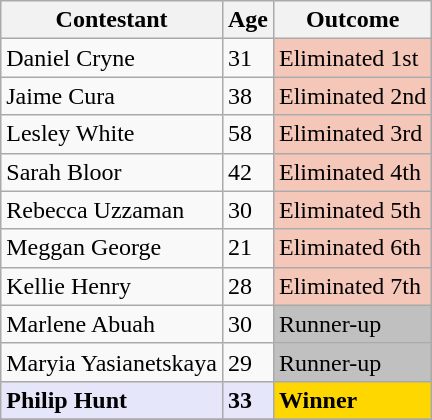<table class="wikitable">
<tr>
<th>Contestant</th>
<th>Age</th>
<th>Outcome</th>
</tr>
<tr>
<td>Daniel Cryne</td>
<td>31</td>
<td style="background:#f4c7b8;">Eliminated 1st</td>
</tr>
<tr>
<td>Jaime Cura</td>
<td>38</td>
<td style="background:#f4c7b8;">Eliminated 2nd</td>
</tr>
<tr>
<td>Lesley White</td>
<td>58</td>
<td style="background:#f4c7b8;">Eliminated 3rd</td>
</tr>
<tr>
<td>Sarah Bloor</td>
<td>42</td>
<td style="background:#f4c7b8;">Eliminated 4th</td>
</tr>
<tr>
<td>Rebecca Uzzaman</td>
<td>30</td>
<td style="background:#f4c7b8;">Eliminated 5th</td>
</tr>
<tr>
<td>Meggan George</td>
<td>21</td>
<td style="background:#f4c7b8;">Eliminated 6th</td>
</tr>
<tr>
<td>Kellie Henry</td>
<td>28</td>
<td style="background:#f4c7b8;">Eliminated 7th</td>
</tr>
<tr>
<td>Marlene Abuah</td>
<td>30</td>
<td style="background:silver;">Runner-up</td>
</tr>
<tr>
<td>Maryia Yasianetskaya</td>
<td>29</td>
<td style="background:silver;">Runner-up</td>
</tr>
<tr>
<td style="background:lavender;"><strong>Philip Hunt</strong></td>
<td style="background:lavender;"><strong>33</strong></td>
<td style="background:gold;"><strong>Winner</strong></td>
</tr>
<tr>
</tr>
</table>
